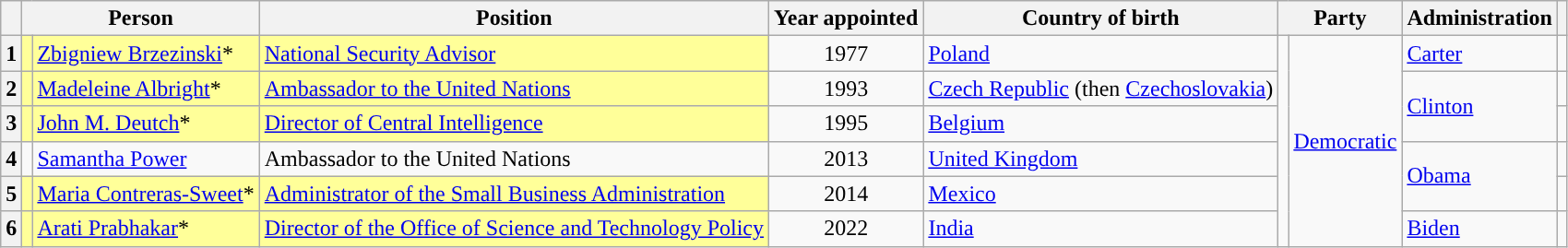<table class="wikitable sortable">
<tr>
<th scope="col"></th>
<th scope="col" colspan=2>Person</th>
<th scope="col">Position</th>
<th scope="col">Year appointed</th>
<th scope="col">Country of birth</th>
<th scope="col" colspan=2>Party</th>
<th scope="col">Administration</th>
<th scope="col" class="unsortable"></th>
</tr>
<tr>
<th scope="row">1</th>
<td bgcolor="#FFFF99" data-sort-value="Brzezinski, Zbigniew"></td>
<td bgcolor="#FFFF99"><a href='#'>Zbigniew Brzezinski</a>*</td>
<td bgcolor="#FFFF99"><a href='#'>National Security Advisor</a></td>
<td align="center">1977</td>
<td><a href='#'>Poland</a></td>
<td rowspan=6 style="background-color:"></td>
<td rowspan=6><a href='#'>Democratic</a></td>
<td><a href='#'>Carter</a></td>
<td align="center"></td>
</tr>
<tr>
<th scope="row">2</th>
<td bgcolor="#FFFF99" data-sort-value="Albright, Madeleine"></td>
<td bgcolor="#FFFF99"><a href='#'>Madeleine Albright</a>*</td>
<td bgcolor="#FFFF99"><a href='#'>Ambassador to the United Nations</a></td>
<td align="center">1993</td>
<td><a href='#'>Czech Republic</a> (then <a href='#'>Czechoslovakia</a>)</td>
<td rowspan=2><a href='#'>Clinton</a></td>
<td align="center"></td>
</tr>
<tr>
<th scope="row">3</th>
<td bgcolor="#FFFF99" data-sort-value="Deutch, John M."></td>
<td bgcolor="#FFFF99"><a href='#'>John M. Deutch</a>*</td>
<td bgcolor="#FFFF99"><a href='#'>Director of Central Intelligence</a></td>
<td align="center">1995</td>
<td><a href='#'>Belgium</a></td>
<td align="center"></td>
</tr>
<tr>
<th scope="row">4</th>
<td data-sort-value="Power, Samantha"></td>
<td><a href='#'>Samantha Power</a></td>
<td>Ambassador to the United Nations</td>
<td align="center">2013</td>
<td><a href='#'>United Kingdom</a></td>
<td rowspan=2><a href='#'>Obama</a></td>
<td align="center"></td>
</tr>
<tr>
<th scope="row">5</th>
<td bgcolor="#FFFF99" data-sort-value="Contreras-Sweet, Maria"></td>
<td bgcolor="#FFFF99"><a href='#'>Maria Contreras-Sweet</a>*</td>
<td bgcolor="#FFFF99"><a href='#'>Administrator of the Small Business Administration</a></td>
<td align="center">2014</td>
<td><a href='#'>Mexico</a></td>
<td align="center"></td>
</tr>
<tr>
<th scope="row">6</th>
<td bgcolor="#FFFF99" data-sort-value="Prabhakar, Arati"></td>
<td bgcolor="#FFFF99"><a href='#'>Arati Prabhakar</a>*</td>
<td bgcolor="#FFFF99"><a href='#'>Director of the Office of Science and Technology Policy</a></td>
<td align="center">2022</td>
<td><a href='#'>India</a></td>
<td><a href='#'>Biden</a></td>
<td align="center"></td>
</tr>
</table>
